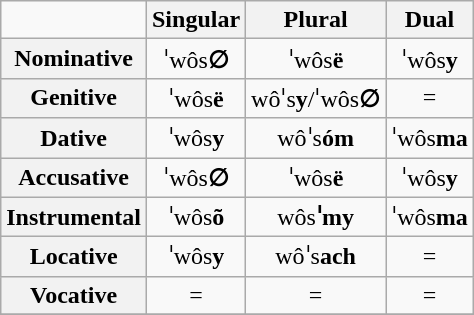<table class="wikitable" style="text-align:center;">
<tr>
<td></td>
<th>Singular</th>
<th>Plural</th>
<th>Dual</th>
</tr>
<tr>
<th>Nominative</th>
<td>ˈwôs<strong>∅</strong></td>
<td>ˈwôs<strong>ë</strong></td>
<td>ˈwôs<strong>y</strong></td>
</tr>
<tr>
<th>Genitive</th>
<td>ˈwôs<strong>ë</strong></td>
<td>wôˈs<strong>y</strong>/ˈwôs<strong>∅</strong></td>
<td>= </td>
</tr>
<tr>
<th>Dative</th>
<td>ˈwôs<strong>y</strong></td>
<td>wôˈs<strong>óm</strong></td>
<td>ˈwôs<strong>ma</strong></td>
</tr>
<tr>
<th>Accusative</th>
<td>ˈwôs<strong>∅</strong></td>
<td>ˈwôs<strong>ë</strong></td>
<td>ˈwôs<strong>y</strong></td>
</tr>
<tr>
<th>Instrumental</th>
<td>ˈwôs<strong>õ</strong></td>
<td>wôs<strong>ˈmy</strong></td>
<td>ˈwôs<strong>ma</strong></td>
</tr>
<tr>
<th>Locative</th>
<td>ˈwôs<strong>y</strong></td>
<td>wôˈs<strong>ach</strong></td>
<td>= </td>
</tr>
<tr>
<th>Vocative</th>
<td>= </td>
<td>= </td>
<td>= </td>
</tr>
<tr>
</tr>
</table>
